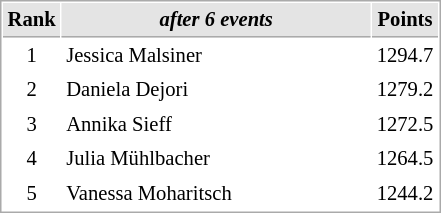<table cellspacing="1" cellpadding="3" style="border:1px solid #aaa; font-size:86%;">
<tr style="background:#e4e4e4;">
<th style="border-bottom:1px solid #AAAAAA" width=10>Rank</th>
<th style="border-bottom:1px solid #AAAAAA" width=200><em>after 6 events</em></th>
<th style="border-bottom:1px solid #AAAAAA" width=20>Points</th>
</tr>
<tr>
<td align=center>1</td>
<td> Jessica Malsiner</td>
<td align=center>1294.7</td>
</tr>
<tr>
<td align=center>2</td>
<td> Daniela Dejori</td>
<td align=center>1279.2</td>
</tr>
<tr>
<td align=center>3</td>
<td> Annika Sieff</td>
<td align=center>1272.5</td>
</tr>
<tr>
<td align=center>4</td>
<td> Julia Mühlbacher</td>
<td align=center>1264.5</td>
</tr>
<tr>
<td align=center>5</td>
<td> Vanessa Moharitsch</td>
<td align=center>1244.2</td>
</tr>
</table>
